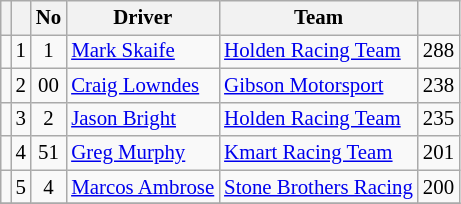<table class="wikitable" style="font-size:87%;">
<tr>
<th></th>
<th></th>
<th>No</th>
<th>Driver</th>
<th>Team</th>
<th></th>
</tr>
<tr>
<td align="left"></td>
<td align="center">1</td>
<td align="center">1</td>
<td> <a href='#'>Mark Skaife</a></td>
<td><a href='#'>Holden Racing Team</a></td>
<td align="left">288</td>
</tr>
<tr>
<td align="left"></td>
<td align="center">2</td>
<td align="center">00</td>
<td> <a href='#'>Craig Lowndes</a></td>
<td><a href='#'>Gibson Motorsport</a></td>
<td align="left">238</td>
</tr>
<tr>
<td align="left"></td>
<td align="center">3</td>
<td align="center">2</td>
<td> <a href='#'>Jason Bright</a></td>
<td><a href='#'>Holden Racing Team</a></td>
<td align="left">235</td>
</tr>
<tr>
<td align="left"></td>
<td align="center">4</td>
<td align="center">51</td>
<td> <a href='#'>Greg Murphy</a></td>
<td><a href='#'>Kmart Racing Team</a></td>
<td align="left">201</td>
</tr>
<tr>
<td align="left"></td>
<td align="center">5</td>
<td align="center">4</td>
<td> <a href='#'>Marcos Ambrose</a></td>
<td><a href='#'>Stone Brothers Racing</a></td>
<td align="left">200</td>
</tr>
<tr>
</tr>
</table>
